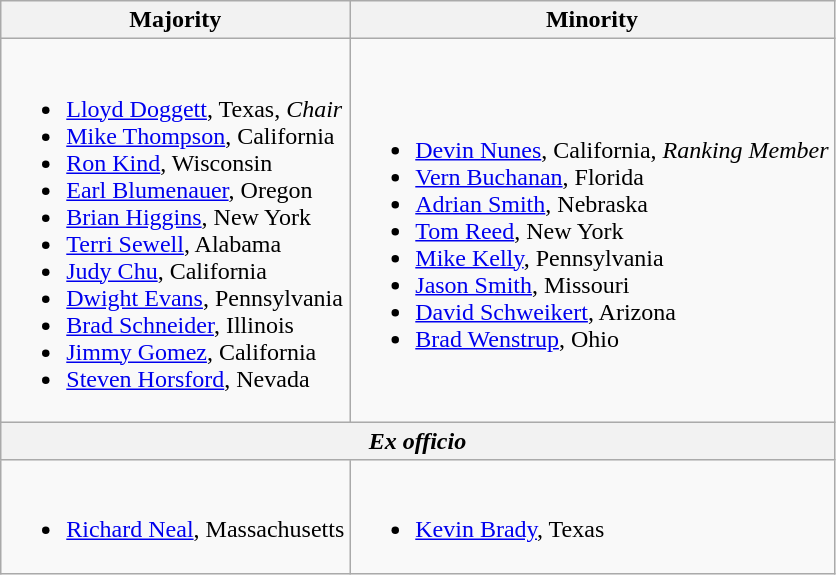<table class=wikitable>
<tr>
<th>Majority</th>
<th>Minority</th>
</tr>
<tr>
<td><br><ul><li><a href='#'>Lloyd Doggett</a>, Texas, <em>Chair</em></li><li><a href='#'>Mike Thompson</a>, California</li><li><a href='#'>Ron Kind</a>, Wisconsin</li><li><a href='#'>Earl Blumenauer</a>, Oregon</li><li><a href='#'>Brian Higgins</a>, New York</li><li><a href='#'>Terri Sewell</a>, Alabama</li><li><a href='#'>Judy Chu</a>, California</li><li><a href='#'>Dwight Evans</a>, Pennsylvania</li><li><a href='#'>Brad Schneider</a>, Illinois</li><li><a href='#'>Jimmy Gomez</a>, California</li><li><a href='#'>Steven Horsford</a>, Nevada</li></ul></td>
<td><br><ul><li><a href='#'>Devin Nunes</a>, California, <em>Ranking Member</em></li><li><a href='#'>Vern Buchanan</a>, Florida</li><li><a href='#'>Adrian Smith</a>, Nebraska</li><li><a href='#'>Tom Reed</a>, New York</li><li><a href='#'>Mike Kelly</a>, Pennsylvania</li><li><a href='#'>Jason Smith</a>, Missouri</li><li><a href='#'>David Schweikert</a>, Arizona</li><li><a href='#'>Brad Wenstrup</a>, Ohio</li></ul></td>
</tr>
<tr>
<th colspan=2><em>Ex officio</em></th>
</tr>
<tr>
<td><br><ul><li><a href='#'>Richard Neal</a>, Massachusetts</li></ul></td>
<td><br><ul><li><a href='#'>Kevin Brady</a>, Texas</li></ul></td>
</tr>
</table>
